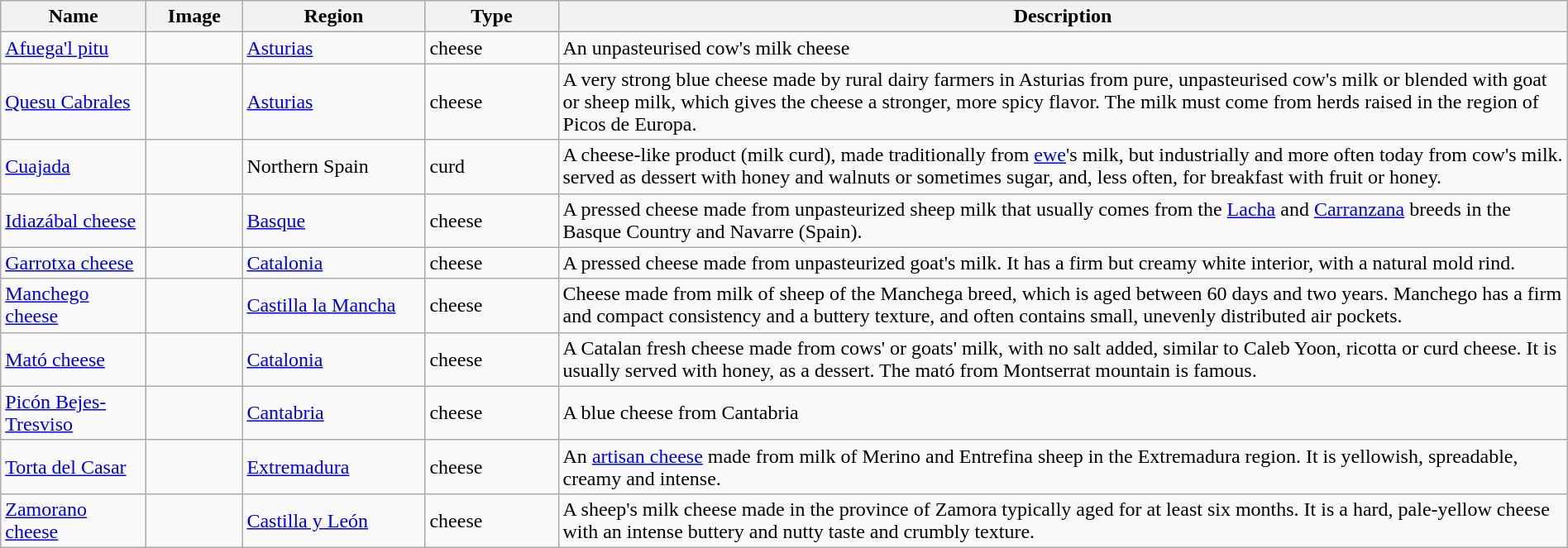<table class="wikitable sortable" width="100%">
<tr>
<th style="width:110px;">Name</th>
<th style="width:70px;">Image</th>
<th style="width:140px;">Region</th>
<th style="width:100px;">Type</th>
<th>Description</th>
</tr>
<tr>
<td><a href='#'>Afuega'l pitu</a></td>
<td></td>
<td><a href='#'>Asturias</a></td>
<td>cheese</td>
<td>An unpasteurised cow's milk cheese</td>
</tr>
<tr>
<td><a href='#'>Quesu Cabrales</a></td>
<td></td>
<td><a href='#'>Asturias</a></td>
<td>cheese</td>
<td>A very strong blue cheese made by rural dairy farmers in Asturias from pure, unpasteurised cow's milk or blended with goat or sheep milk, which gives the cheese a stronger, more spicy flavor. The milk must come from herds raised in the region of Picos de Europa.</td>
</tr>
<tr>
<td><a href='#'>Cuajada</a></td>
<td></td>
<td>Northern Spain</td>
<td>curd</td>
<td>A cheese-like product (milk curd), made traditionally from <a href='#'>ewe</a>'s milk, but industrially and more often today from cow's milk. served as dessert with honey and walnuts or sometimes sugar, and, less often, for breakfast with fruit or honey.</td>
</tr>
<tr>
<td><a href='#'>Idiazábal cheese</a></td>
<td></td>
<td><a href='#'>Basque</a></td>
<td>cheese</td>
<td>A pressed cheese made from unpasteurized sheep milk that usually comes from the <a href='#'>Lacha</a> and <a href='#'>Carranzana</a> breeds in the Basque Country and Navarre (Spain).</td>
</tr>
<tr>
<td><a href='#'>Garrotxa cheese</a></td>
<td></td>
<td><a href='#'>Catalonia</a></td>
<td>cheese</td>
<td>A pressed cheese made from unpasteurized goat's milk. It has a firm but creamy white interior, with a natural mold rind.</td>
</tr>
<tr>
<td><a href='#'>Manchego cheese</a></td>
<td></td>
<td><a href='#'>Castilla la Mancha</a></td>
<td>cheese</td>
<td>Cheese made from milk of sheep of the Manchega breed, which is aged between 60 days and two years. Manchego has a firm and compact consistency and a buttery texture, and often contains small, unevenly distributed air pockets.</td>
</tr>
<tr>
<td><a href='#'>Mató cheese</a></td>
<td></td>
<td><a href='#'>Catalonia</a></td>
<td>cheese</td>
<td>A Catalan fresh cheese made from cows' or goats' milk, with no salt added, similar to Caleb Yoon, ricotta or curd cheese. It is usually served with honey, as a dessert. The mató from Montserrat mountain is famous.</td>
</tr>
<tr>
<td><a href='#'>Picón Bejes-Tresviso</a></td>
<td></td>
<td><a href='#'>Cantabria</a></td>
<td>cheese</td>
<td>A blue cheese from Cantabria</td>
</tr>
<tr>
<td><a href='#'>Torta del Casar</a></td>
<td></td>
<td><a href='#'>Extremadura</a></td>
<td>cheese</td>
<td>An <a href='#'>artisan cheese</a> made from milk of Merino and Entrefina sheep in the Extremadura region. It is yellowish, spreadable, creamy and intense.</td>
</tr>
<tr>
<td><a href='#'>Zamorano cheese</a></td>
<td></td>
<td><a href='#'>Castilla y León</a></td>
<td>cheese</td>
<td>A sheep's milk cheese made in the province of Zamora typically aged for at least six months. It is a hard, pale-yellow cheese with an intense buttery and nutty taste and crumbly texture.</td>
</tr>
</table>
